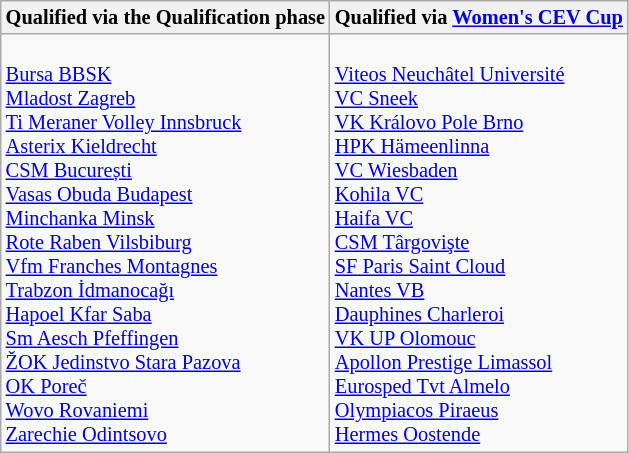<table class="wikitable" style="font-size:85%">
<tr>
<th>Qualified via the Qualification phase</th>
<th>Qualified via <a href='#'>Women's CEV Cup</a></th>
</tr>
<tr>
<td valign=top><br> <a href='#'>Bursa BBSK</a><br>
 <a href='#'>Mladost Zagreb</a><br>
 <a href='#'>Ti Meraner Volley Innsbruck</a><br>
 <a href='#'>Asterix Kieldrecht</a><br>
 <a href='#'>CSM București</a><br>
 <a href='#'>Vasas Obuda Budapest</a><br>
 <a href='#'>Minchanka Minsk</a><br>
 <a href='#'>Rote Raben Vilsbiburg</a><br>
 <a href='#'>Vfm Franches Montagnes</a><br>
 <a href='#'>Trabzon İdmanocağı</a><br>
 <a href='#'>Hapoel Kfar Saba</a><br>
 <a href='#'>Sm Aesch Pfeffingen</a><br>
 <a href='#'>ŽOK Jedinstvo Stara Pazova</a><br>
 <a href='#'>OK Poreč</a><br>
 <a href='#'>Wovo Rovaniemi</a><br>
 <a href='#'>Zarechie Odintsovo</a></td>
<td valign=top><br> <a href='#'>Viteos Neuchâtel Université</a><br>
 <a href='#'>VC Sneek</a><br>
 <a href='#'>VK Královo Pole Brno</a><br>
 <a href='#'>HPK Hämeenlinna</a><br>
 <a href='#'>VC Wiesbaden</a><br>
 <a href='#'>Kohila VC</a><br>
 <a href='#'>Haifa VC</a><br>
 <a href='#'>CSM Târgovişte</a><br>
 <a href='#'>SF Paris Saint Cloud</a><br>
 <a href='#'>Nantes VB</a><br>
 <a href='#'>Dauphines Charleroi</a><br>
 <a href='#'>VK UP Olomouc</a><br>
 <a href='#'>Apollon Prestige Limassol</a><br>
 <a href='#'>Eurosped Tvt Almelo</a><br>
 <a href='#'>Olympiacos Piraeus</a><br>
 <a href='#'>Hermes Oostende</a></td>
</tr>
</table>
